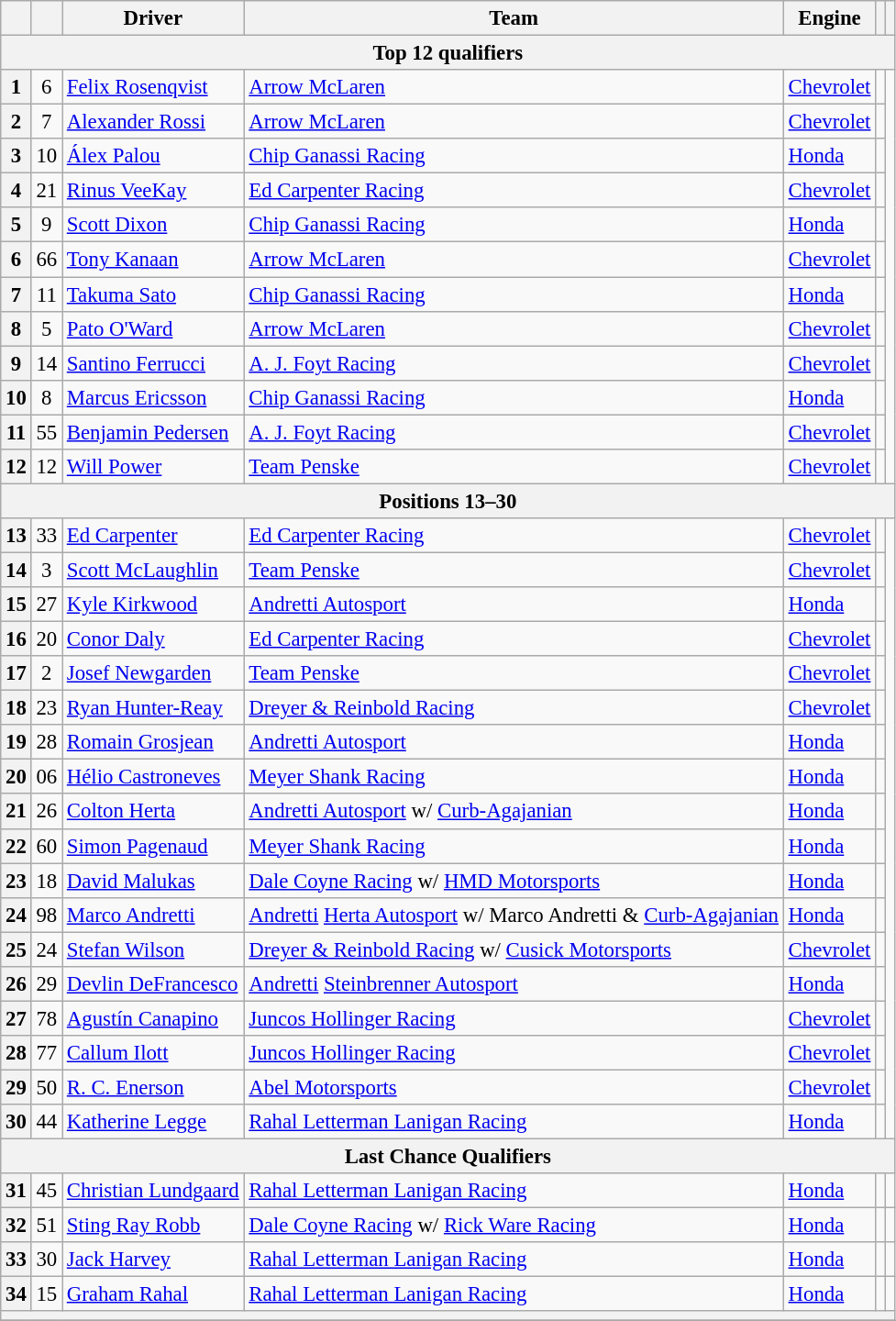<table class="wikitable" style="font-size:95%;">
<tr>
<th></th>
<th></th>
<th>Driver</th>
<th>Team</th>
<th>Engine</th>
<th></th>
<th></th>
</tr>
<tr>
<th colspan=7>Top 12 qualifiers</th>
</tr>
<tr>
<th>1</th>
<td align="center">6</td>
<td> <a href='#'>Felix Rosenqvist</a></td>
<td><a href='#'>Arrow McLaren</a></td>
<td><a href='#'>Chevrolet</a></td>
<td></td>
</tr>
<tr>
<th>2</th>
<td align="center">7</td>
<td> <a href='#'>Alexander Rossi</a> </td>
<td><a href='#'>Arrow McLaren</a></td>
<td><a href='#'>Chevrolet</a></td>
<td></td>
</tr>
<tr>
<th>3</th>
<td align="center">10</td>
<td> <a href='#'>Álex Palou</a></td>
<td><a href='#'>Chip Ganassi Racing</a></td>
<td><a href='#'>Honda</a></td>
<td></td>
</tr>
<tr>
<th>4</th>
<td align="center">21</td>
<td> <a href='#'>Rinus VeeKay</a></td>
<td><a href='#'>Ed Carpenter Racing</a></td>
<td><a href='#'>Chevrolet</a></td>
<td></td>
</tr>
<tr>
<th>5</th>
<td align="center">9</td>
<td> <a href='#'>Scott Dixon</a> </td>
<td><a href='#'>Chip Ganassi Racing</a></td>
<td><a href='#'>Honda</a></td>
<td></td>
</tr>
<tr>
<th>6</th>
<td align="center">66</td>
<td> <a href='#'>Tony Kanaan</a> </td>
<td><a href='#'>Arrow McLaren</a></td>
<td><a href='#'>Chevrolet</a></td>
<td></td>
</tr>
<tr>
<th>7</th>
<td align="center">11</td>
<td> <a href='#'>Takuma Sato</a> </td>
<td><a href='#'>Chip Ganassi Racing</a></td>
<td><a href='#'>Honda</a></td>
<td></td>
</tr>
<tr>
<th>8</th>
<td align="center">5</td>
<td> <a href='#'>Pato O'Ward</a></td>
<td><a href='#'>Arrow McLaren</a></td>
<td><a href='#'>Chevrolet</a></td>
<td></td>
</tr>
<tr>
<th>9</th>
<td align="center">14</td>
<td> <a href='#'>Santino Ferrucci</a></td>
<td><a href='#'>A. J. Foyt Racing</a></td>
<td><a href='#'>Chevrolet</a></td>
<td></td>
</tr>
<tr>
<th>10</th>
<td align="center">8</td>
<td> <a href='#'>Marcus Ericsson</a> </td>
<td><a href='#'>Chip Ganassi Racing</a></td>
<td><a href='#'>Honda</a></td>
<td></td>
</tr>
<tr>
<th>11</th>
<td align="center">55</td>
<td> <a href='#'>Benjamin Pedersen</a> </td>
<td><a href='#'>A. J. Foyt Racing</a></td>
<td><a href='#'>Chevrolet</a></td>
<td></td>
</tr>
<tr>
<th>12</th>
<td align="center">12</td>
<td> <a href='#'>Will Power</a> </td>
<td><a href='#'>Team Penske</a></td>
<td><a href='#'>Chevrolet</a></td>
<td></td>
</tr>
<tr>
<th colspan=7>Positions 13–30</th>
</tr>
<tr>
<th>13</th>
<td align="center">33</td>
<td> <a href='#'>Ed Carpenter</a></td>
<td><a href='#'>Ed Carpenter Racing</a></td>
<td><a href='#'>Chevrolet</a></td>
<td></td>
</tr>
<tr>
<th>14</th>
<td align="center">3</td>
<td> <a href='#'>Scott McLaughlin</a></td>
<td><a href='#'>Team Penske</a></td>
<td><a href='#'>Chevrolet</a></td>
<td></td>
</tr>
<tr>
<th>15</th>
<td align="center">27</td>
<td> <a href='#'>Kyle Kirkwood</a></td>
<td><a href='#'>Andretti Autosport</a></td>
<td><a href='#'>Honda</a></td>
<td></td>
</tr>
<tr>
<th>16</th>
<td align="center">20</td>
<td> <a href='#'>Conor Daly</a></td>
<td><a href='#'>Ed Carpenter Racing</a></td>
<td><a href='#'>Chevrolet</a></td>
<td></td>
</tr>
<tr>
<th>17</th>
<td align="center">2</td>
<td> <a href='#'>Josef Newgarden</a></td>
<td><a href='#'>Team Penske</a></td>
<td><a href='#'>Chevrolet</a></td>
<td></td>
</tr>
<tr>
<th>18</th>
<td align="center">23</td>
<td> <a href='#'>Ryan Hunter-Reay</a> </td>
<td><a href='#'>Dreyer & Reinbold Racing</a></td>
<td><a href='#'>Chevrolet</a></td>
<td></td>
</tr>
<tr>
<th>19</th>
<td align="center">28</td>
<td> <a href='#'>Romain Grosjean</a></td>
<td><a href='#'>Andretti Autosport</a></td>
<td><a href='#'>Honda</a></td>
<td></td>
</tr>
<tr>
<th>20</th>
<td align="center">06</td>
<td> <a href='#'>Hélio Castroneves</a> </td>
<td><a href='#'>Meyer Shank Racing</a></td>
<td><a href='#'>Honda</a></td>
<td></td>
</tr>
<tr>
<th>21</th>
<td align="center">26</td>
<td> <a href='#'>Colton Herta</a></td>
<td><a href='#'>Andretti Autosport</a> w/ <a href='#'>Curb-Agajanian</a></td>
<td><a href='#'>Honda</a></td>
<td></td>
</tr>
<tr>
<th>22</th>
<td align="center">60</td>
<td> <a href='#'>Simon Pagenaud</a> </td>
<td><a href='#'>Meyer Shank Racing</a></td>
<td><a href='#'>Honda</a></td>
<td></td>
</tr>
<tr>
<th>23</th>
<td align="center">18</td>
<td> <a href='#'>David Malukas</a></td>
<td><a href='#'>Dale Coyne Racing</a> w/ <a href='#'>HMD Motorsports</a></td>
<td><a href='#'>Honda</a></td>
<td></td>
</tr>
<tr>
<th>24</th>
<td align="center">98</td>
<td> <a href='#'>Marco Andretti</a></td>
<td><a href='#'>Andretti</a> <a href='#'>Herta Autosport</a> w/ Marco Andretti & <a href='#'>Curb-Agajanian</a></td>
<td><a href='#'>Honda</a></td>
<td></td>
</tr>
<tr>
<th>25</th>
<td align="center">24</td>
<td> <a href='#'>Stefan Wilson</a></td>
<td><a href='#'>Dreyer & Reinbold Racing</a> w/ <a href='#'>Cusick Motorsports</a></td>
<td><a href='#'>Chevrolet</a></td>
<td></td>
</tr>
<tr>
<th>26</th>
<td align="center">29</td>
<td> <a href='#'>Devlin DeFrancesco</a></td>
<td><a href='#'>Andretti</a> <a href='#'>Steinbrenner Autosport</a></td>
<td><a href='#'>Honda</a></td>
<td></td>
</tr>
<tr>
<th>27</th>
<td align="center">78</td>
<td> <a href='#'>Agustín Canapino</a> </td>
<td><a href='#'>Juncos Hollinger Racing</a></td>
<td><a href='#'>Chevrolet</a></td>
<td></td>
</tr>
<tr>
<th>28</th>
<td align="center">77</td>
<td> <a href='#'>Callum Ilott</a></td>
<td><a href='#'>Juncos Hollinger Racing</a></td>
<td><a href='#'>Chevrolet</a></td>
<td></td>
</tr>
<tr>
<th>29</th>
<td align="center">50</td>
<td> <a href='#'>R. C. Enerson</a> </td>
<td><a href='#'>Abel Motorsports</a></td>
<td><a href='#'>Chevrolet</a></td>
<td></td>
</tr>
<tr>
<th>30</th>
<td align="center">44</td>
<td> <a href='#'>Katherine Legge</a></td>
<td><a href='#'>Rahal Letterman Lanigan Racing</a></td>
<td><a href='#'>Honda</a></td>
<td></td>
</tr>
<tr>
<th colspan=7>Last Chance Qualifiers</th>
</tr>
<tr>
<th>31</th>
<td align="center">45</td>
<td> <a href='#'>Christian Lundgaard</a></td>
<td><a href='#'>Rahal Letterman Lanigan Racing</a></td>
<td><a href='#'>Honda</a></td>
<td align="center"></td>
<td></td>
</tr>
<tr>
<th>32</th>
<td align="center">51</td>
<td> <a href='#'>Sting Ray Robb</a> </td>
<td><a href='#'>Dale Coyne Racing</a> w/ <a href='#'>Rick Ware Racing</a></td>
<td><a href='#'>Honda</a></td>
<td align="center"></td>
<td></td>
</tr>
<tr>
<th>33</th>
<td align="center">30</td>
<td> <a href='#'>Jack Harvey</a></td>
<td><a href='#'>Rahal Letterman Lanigan Racing</a></td>
<td><a href='#'>Honda</a></td>
<td align="center"></td>
<td></td>
</tr>
<tr>
<th>34</th>
<td align="center">15</td>
<td> <a href='#'>Graham Rahal</a></td>
<td><a href='#'>Rahal Letterman Lanigan Racing</a></td>
<td><a href='#'>Honda</a></td>
<td align="center"></td>
<td></td>
</tr>
<tr>
<th colspan=7></th>
</tr>
<tr>
</tr>
</table>
